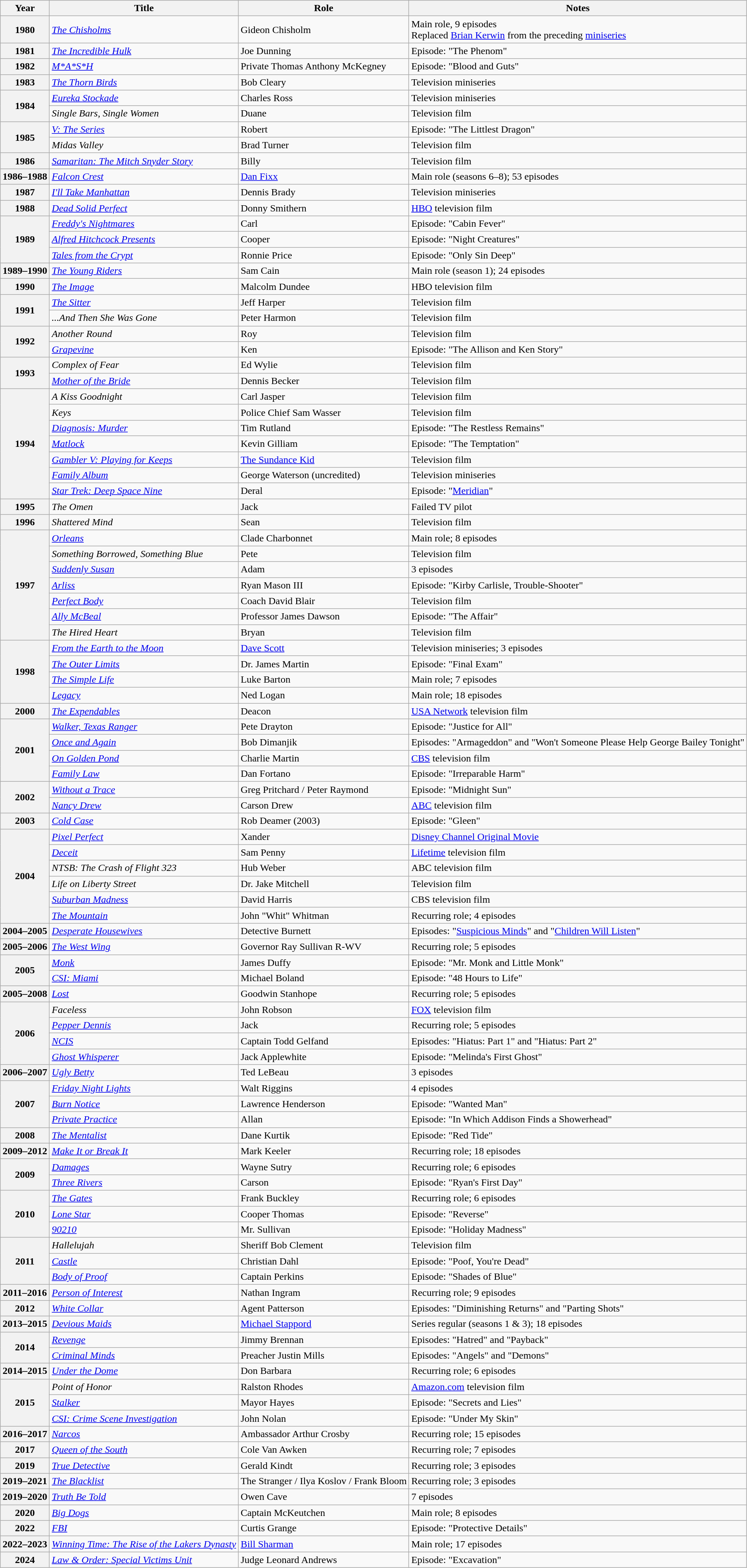<table class="wikitable plainrowheaders sortable">
<tr>
<th scope="col">Year</th>
<th scope="col">Title</th>
<th scope="col">Role</th>
<th scope="col" class="unsortable">Notes</th>
</tr>
<tr>
<th scope="row">1980</th>
<td><em><a href='#'>The Chisholms</a></em></td>
<td>Gideon Chisholm</td>
<td>Main role, 9 episodes<br>Replaced <a href='#'>Brian Kerwin</a> from the preceding <a href='#'>miniseries</a></td>
</tr>
<tr>
<th scope="row">1981</th>
<td><em><a href='#'>The Incredible Hulk</a></em></td>
<td>Joe Dunning</td>
<td>Episode: "The Phenom"</td>
</tr>
<tr>
<th scope="row">1982</th>
<td><em><a href='#'>M*A*S*H</a></em></td>
<td>Private Thomas Anthony McKegney</td>
<td>Episode: "Blood and Guts"</td>
</tr>
<tr>
<th scope="row">1983</th>
<td><em><a href='#'>The Thorn Birds</a></em></td>
<td>Bob Cleary</td>
<td>Television miniseries</td>
</tr>
<tr>
<th scope="row" rowspan="2">1984</th>
<td><em><a href='#'>Eureka Stockade</a></em></td>
<td>Charles Ross</td>
<td>Television miniseries</td>
</tr>
<tr>
<td><em>Single Bars, Single Women</em></td>
<td>Duane</td>
<td>Television film</td>
</tr>
<tr>
<th scope="row" rowspan="2">1985</th>
<td><em><a href='#'>V: The Series</a></em></td>
<td>Robert</td>
<td>Episode: "The Littlest Dragon"</td>
</tr>
<tr>
<td><em>Midas Valley</em></td>
<td>Brad Turner</td>
<td>Television film</td>
</tr>
<tr>
<th scope="row">1986</th>
<td><em><a href='#'>Samaritan: The Mitch Snyder Story</a></em></td>
<td>Billy</td>
<td>Television film</td>
</tr>
<tr>
<th scope="row">1986–1988</th>
<td><em><a href='#'>Falcon Crest</a></em></td>
<td><a href='#'>Dan Fixx</a></td>
<td>Main role (seasons 6–8); 53 episodes</td>
</tr>
<tr>
<th scope="row">1987</th>
<td><em><a href='#'>I'll Take Manhattan</a></em></td>
<td>Dennis Brady</td>
<td>Television miniseries</td>
</tr>
<tr>
<th scope="row">1988</th>
<td><em><a href='#'>Dead Solid Perfect</a></em></td>
<td>Donny Smithern</td>
<td><a href='#'>HBO</a> television film</td>
</tr>
<tr>
<th scope="row" rowspan="3">1989</th>
<td><em><a href='#'>Freddy's Nightmares</a></em></td>
<td>Carl</td>
<td>Episode: "Cabin Fever"</td>
</tr>
<tr>
<td><em><a href='#'>Alfred Hitchcock Presents</a></em></td>
<td>Cooper</td>
<td>Episode: "Night Creatures"</td>
</tr>
<tr>
<td><em><a href='#'>Tales from the Crypt</a></em></td>
<td>Ronnie Price</td>
<td>Episode: "Only Sin Deep"</td>
</tr>
<tr>
<th scope="row">1989–1990</th>
<td><em><a href='#'>The Young Riders</a></em></td>
<td>Sam Cain</td>
<td>Main role (season 1); 24 episodes</td>
</tr>
<tr>
<th scope="row">1990</th>
<td><em><a href='#'>The Image</a></em></td>
<td>Malcolm Dundee</td>
<td>HBO television film</td>
</tr>
<tr>
<th scope="row" rowspan="2">1991</th>
<td><em><a href='#'>The Sitter</a></em></td>
<td>Jeff Harper</td>
<td>Television film</td>
</tr>
<tr>
<td><em>...And Then She Was Gone</em></td>
<td>Peter Harmon</td>
<td>Television film</td>
</tr>
<tr>
<th scope="row" rowspan="2">1992</th>
<td><em>Another Round</em></td>
<td>Roy</td>
<td>Television film</td>
</tr>
<tr>
<td><em><a href='#'>Grapevine</a></em></td>
<td>Ken</td>
<td>Episode: "The Allison and Ken Story"</td>
</tr>
<tr>
<th scope="row" rowspan="2">1993</th>
<td><em>Complex of Fear</em></td>
<td>Ed Wylie</td>
<td>Television film</td>
</tr>
<tr>
<td><em><a href='#'>Mother of the Bride</a></em></td>
<td>Dennis Becker</td>
<td>Television film</td>
</tr>
<tr>
<th scope="row" rowspan="7">1994</th>
<td><em>A Kiss Goodnight</em></td>
<td>Carl Jasper</td>
<td>Television film</td>
</tr>
<tr>
<td><em>Keys</em></td>
<td>Police Chief Sam Wasser</td>
<td>Television film</td>
</tr>
<tr>
<td><em><a href='#'>Diagnosis: Murder</a></em></td>
<td>Tim Rutland</td>
<td>Episode: "The Restless Remains"</td>
</tr>
<tr>
<td><em><a href='#'>Matlock</a></em></td>
<td>Kevin Gilliam</td>
<td>Episode: "The Temptation"</td>
</tr>
<tr>
<td><em><a href='#'>Gambler V: Playing for Keeps</a></em></td>
<td><a href='#'>The Sundance Kid</a></td>
<td>Television film</td>
</tr>
<tr>
<td><em><a href='#'>Family Album</a></em></td>
<td>George Waterson (uncredited)</td>
<td>Television miniseries</td>
</tr>
<tr>
<td><em><a href='#'>Star Trek: Deep Space Nine</a></em></td>
<td>Deral</td>
<td>Episode: "<a href='#'>Meridian</a>"</td>
</tr>
<tr>
<th scope="row">1995</th>
<td><em>The Omen</em></td>
<td>Jack</td>
<td>Failed TV pilot</td>
</tr>
<tr>
<th scope="row">1996</th>
<td><em>Shattered Mind</em></td>
<td>Sean</td>
<td>Television film</td>
</tr>
<tr>
<th scope="row" rowspan="7">1997</th>
<td><em><a href='#'>Orleans</a></em></td>
<td>Clade Charbonnet</td>
<td>Main role; 8 episodes</td>
</tr>
<tr>
<td><em>Something Borrowed, Something Blue</em></td>
<td>Pete</td>
<td>Television film</td>
</tr>
<tr>
<td><em><a href='#'>Suddenly Susan</a></em></td>
<td>Adam</td>
<td>3 episodes</td>
</tr>
<tr>
<td><em><a href='#'>Arliss</a></em></td>
<td>Ryan Mason III</td>
<td>Episode: "Kirby Carlisle, Trouble-Shooter"</td>
</tr>
<tr>
<td><em><a href='#'>Perfect Body</a></em></td>
<td>Coach David Blair</td>
<td>Television film</td>
</tr>
<tr>
<td><em><a href='#'>Ally McBeal</a></em></td>
<td>Professor James Dawson</td>
<td>Episode: "The Affair"</td>
</tr>
<tr>
<td><em>The Hired Heart</em></td>
<td>Bryan</td>
<td>Television film</td>
</tr>
<tr>
<th scope="row" rowspan="4">1998</th>
<td><em><a href='#'>From the Earth to the Moon</a></em></td>
<td><a href='#'>Dave Scott</a></td>
<td>Television miniseries; 3 episodes</td>
</tr>
<tr>
<td><em><a href='#'>The Outer Limits</a></em></td>
<td>Dr. James Martin</td>
<td>Episode: "Final Exam"</td>
</tr>
<tr>
<td><em><a href='#'>The Simple Life</a></em></td>
<td>Luke Barton</td>
<td>Main role; 7 episodes</td>
</tr>
<tr>
<td><em><a href='#'>Legacy</a></em></td>
<td>Ned Logan</td>
<td>Main role; 18 episodes</td>
</tr>
<tr>
<th scope="row">2000</th>
<td><em><a href='#'>The Expendables</a></em></td>
<td>Deacon</td>
<td><a href='#'>USA Network</a> television film</td>
</tr>
<tr>
<th scope="row" rowspan="4">2001</th>
<td><em><a href='#'>Walker, Texas Ranger</a></em></td>
<td>Pete Drayton</td>
<td>Episode: "Justice for All"</td>
</tr>
<tr>
<td><em><a href='#'>Once and Again</a></em></td>
<td>Bob Dimanjik</td>
<td>Episodes: "Armageddon" and "Won't Someone Please Help George Bailey Tonight"</td>
</tr>
<tr>
<td><em><a href='#'>On Golden Pond</a></em></td>
<td>Charlie Martin</td>
<td><a href='#'>CBS</a> television film</td>
</tr>
<tr>
<td><em><a href='#'>Family Law</a></em></td>
<td>Dan Fortano</td>
<td>Episode: "Irreparable Harm"</td>
</tr>
<tr>
<th scope="row" rowspan="2">2002</th>
<td><em><a href='#'>Without a Trace</a></em></td>
<td>Greg Pritchard / Peter Raymond</td>
<td>Episode: "Midnight Sun"</td>
</tr>
<tr>
<td><em><a href='#'>Nancy Drew</a></em></td>
<td>Carson Drew</td>
<td><a href='#'>ABC</a> television film</td>
</tr>
<tr>
<th scope="row">2003</th>
<td><em><a href='#'>Cold Case</a></em></td>
<td>Rob Deamer (2003)</td>
<td>Episode: "Gleen"</td>
</tr>
<tr>
<th scope="row" rowspan="6">2004</th>
<td><em><a href='#'>Pixel Perfect</a></em></td>
<td>Xander</td>
<td><a href='#'>Disney Channel Original Movie</a></td>
</tr>
<tr>
<td><em><a href='#'>Deceit</a></em></td>
<td>Sam Penny</td>
<td><a href='#'>Lifetime</a> television film</td>
</tr>
<tr>
<td><em>NTSB: The Crash of Flight 323</em></td>
<td>Hub Weber</td>
<td>ABC television film</td>
</tr>
<tr>
<td><em>Life on Liberty Street</em></td>
<td>Dr. Jake Mitchell</td>
<td>Television film</td>
</tr>
<tr>
<td><em><a href='#'>Suburban Madness</a></em></td>
<td>David Harris</td>
<td>CBS television film</td>
</tr>
<tr>
<td><em><a href='#'>The Mountain</a></em></td>
<td>John "Whit" Whitman</td>
<td>Recurring role; 4 episodes</td>
</tr>
<tr>
<th scope="row">2004–2005</th>
<td><em><a href='#'>Desperate Housewives</a></em></td>
<td>Detective Burnett</td>
<td>Episodes: "<a href='#'>Suspicious Minds</a>" and "<a href='#'>Children Will Listen</a>"</td>
</tr>
<tr>
<th scope="row">2005–2006</th>
<td><em><a href='#'>The West Wing</a></em></td>
<td>Governor Ray Sullivan R-WV</td>
<td>Recurring role; 5 episodes</td>
</tr>
<tr>
<th scope="row" rowspan="2">2005</th>
<td><em><a href='#'>Monk</a></em></td>
<td>James Duffy</td>
<td>Episode: "Mr. Monk and Little Monk"</td>
</tr>
<tr>
<td><em><a href='#'>CSI: Miami</a></em></td>
<td>Michael Boland</td>
<td>Episode: "48 Hours to Life"</td>
</tr>
<tr>
<th scope="row">2005–2008</th>
<td><em><a href='#'>Lost</a></em></td>
<td>Goodwin Stanhope</td>
<td>Recurring role; 5 episodes</td>
</tr>
<tr>
<th scope="row" rowspan="4">2006</th>
<td><em>Faceless</em></td>
<td>John Robson</td>
<td><a href='#'>FOX</a> television film</td>
</tr>
<tr>
<td><em><a href='#'>Pepper Dennis</a></em></td>
<td>Jack</td>
<td>Recurring role; 5 episodes</td>
</tr>
<tr>
<td><em><a href='#'>NCIS</a></em></td>
<td>Captain Todd Gelfand</td>
<td>Episodes: "Hiatus: Part 1" and "Hiatus: Part 2"</td>
</tr>
<tr>
<td><em><a href='#'>Ghost Whisperer</a></em></td>
<td>Jack Applewhite</td>
<td>Episode: "Melinda's First Ghost"</td>
</tr>
<tr>
<th scope="row">2006–2007</th>
<td><em><a href='#'>Ugly Betty</a></em></td>
<td>Ted LeBeau</td>
<td>3 episodes</td>
</tr>
<tr>
<th scope="row" rowspan="3">2007</th>
<td><em><a href='#'>Friday Night Lights</a></em></td>
<td>Walt Riggins</td>
<td>4 episodes</td>
</tr>
<tr>
<td><em><a href='#'>Burn Notice</a></em></td>
<td>Lawrence Henderson</td>
<td>Episode: "Wanted Man"</td>
</tr>
<tr>
<td><em><a href='#'>Private Practice</a></em></td>
<td>Allan</td>
<td>Episode: "In Which Addison Finds a Showerhead"</td>
</tr>
<tr>
<th scope="row">2008</th>
<td><em><a href='#'>The Mentalist</a></em></td>
<td>Dane Kurtik</td>
<td>Episode: "Red Tide"</td>
</tr>
<tr>
<th scope="row">2009–2012</th>
<td><em><a href='#'>Make It or Break It</a></em></td>
<td>Mark Keeler</td>
<td>Recurring role; 18 episodes</td>
</tr>
<tr>
<th scope="row" rowspan="2">2009</th>
<td><em><a href='#'>Damages</a></em></td>
<td>Wayne Sutry</td>
<td>Recurring role; 6 episodes</td>
</tr>
<tr>
<td><em><a href='#'>Three Rivers</a></em></td>
<td>Carson</td>
<td>Episode: "Ryan's First Day"</td>
</tr>
<tr>
<th scope="row" rowspan="3">2010</th>
<td><em><a href='#'>The Gates</a></em></td>
<td>Frank Buckley</td>
<td>Recurring role; 6 episodes</td>
</tr>
<tr>
<td><em><a href='#'>Lone Star</a></em></td>
<td>Cooper Thomas</td>
<td>Episode: "Reverse"</td>
</tr>
<tr>
<td><em><a href='#'>90210</a></em></td>
<td>Mr. Sullivan</td>
<td>Episode: "Holiday Madness"</td>
</tr>
<tr>
<th scope="row" rowspan="3">2011</th>
<td><em>Hallelujah</em></td>
<td>Sheriff Bob Clement</td>
<td>Television film</td>
</tr>
<tr>
<td><em><a href='#'>Castle</a></em></td>
<td>Christian Dahl</td>
<td>Episode: "Poof, You're Dead"</td>
</tr>
<tr>
<td><em><a href='#'>Body of Proof</a></em></td>
<td>Captain Perkins</td>
<td>Episode: "Shades of Blue"</td>
</tr>
<tr>
<th scope="row">2011–2016</th>
<td><em><a href='#'>Person of Interest</a></em></td>
<td>Nathan Ingram</td>
<td>Recurring role; 9 episodes</td>
</tr>
<tr>
<th scope="row">2012</th>
<td><em><a href='#'>White Collar</a></em></td>
<td>Agent Patterson</td>
<td>Episodes: "Diminishing Returns" and "Parting Shots"</td>
</tr>
<tr>
<th scope="row">2013–2015</th>
<td><em><a href='#'>Devious Maids</a></em></td>
<td><a href='#'>Michael Stappord</a></td>
<td>Series regular (seasons 1 & 3); 18 episodes</td>
</tr>
<tr>
<th scope="row" rowspan="2">2014</th>
<td><em><a href='#'>Revenge</a></em></td>
<td>Jimmy Brennan</td>
<td>Episodes: "Hatred" and "Payback"</td>
</tr>
<tr>
<td><em><a href='#'>Criminal Minds</a></em></td>
<td>Preacher Justin Mills</td>
<td>Episodes: "Angels" and "Demons"</td>
</tr>
<tr>
<th scope="row">2014–2015</th>
<td><em><a href='#'>Under the Dome</a></em></td>
<td>Don Barbara</td>
<td>Recurring role; 6 episodes</td>
</tr>
<tr>
<th scope="row" rowspan="3">2015</th>
<td><em>Point of Honor</em></td>
<td>Ralston Rhodes</td>
<td><a href='#'>Amazon.com</a> television film</td>
</tr>
<tr>
<td><em><a href='#'>Stalker</a></em></td>
<td>Mayor Hayes</td>
<td>Episode: "Secrets and Lies"</td>
</tr>
<tr>
<td><em><a href='#'>CSI: Crime Scene Investigation</a></em></td>
<td>John Nolan</td>
<td>Episode: "Under My Skin"</td>
</tr>
<tr>
<th scope="row">2016–2017</th>
<td><em><a href='#'>Narcos</a></em></td>
<td>Ambassador Arthur Crosby</td>
<td>Recurring role; 15 episodes</td>
</tr>
<tr>
<th scope="row">2017</th>
<td><em><a href='#'>Queen of the South</a></em></td>
<td>Cole Van Awken</td>
<td>Recurring role; 7 episodes</td>
</tr>
<tr>
<th scope="row">2019</th>
<td><em><a href='#'>True Detective</a></em></td>
<td>Gerald Kindt</td>
<td>Recurring role; 3 episodes</td>
</tr>
<tr>
<th scope="row">2019–2021</th>
<td><em><a href='#'>The Blacklist</a></em></td>
<td>The Stranger / Ilya Koslov / Frank Bloom</td>
<td>Recurring role; 3 episodes</td>
</tr>
<tr>
<th scope="row">2019–2020</th>
<td><em><a href='#'>Truth Be Told</a></em></td>
<td>Owen Cave</td>
<td>7 episodes</td>
</tr>
<tr>
<th scope="row">2020</th>
<td><em><a href='#'>Big Dogs</a></em></td>
<td>Captain McKeutchen</td>
<td>Main role; 8 episodes</td>
</tr>
<tr>
<th scope="row">2022</th>
<td><em><a href='#'>FBI</a></em></td>
<td>Curtis Grange</td>
<td>Episode: "Protective Details"</td>
</tr>
<tr>
<th scope="row">2022–2023</th>
<td><em><a href='#'>Winning Time: The Rise of the Lakers Dynasty</a></em></td>
<td><a href='#'>Bill Sharman</a></td>
<td>Main role; 17 episodes</td>
</tr>
<tr>
<th scope="row">2024</th>
<td><em><a href='#'>Law & Order: Special Victims Unit</a></em></td>
<td>Judge Leonard Andrews</td>
<td>Episode: "Excavation"</td>
</tr>
</table>
